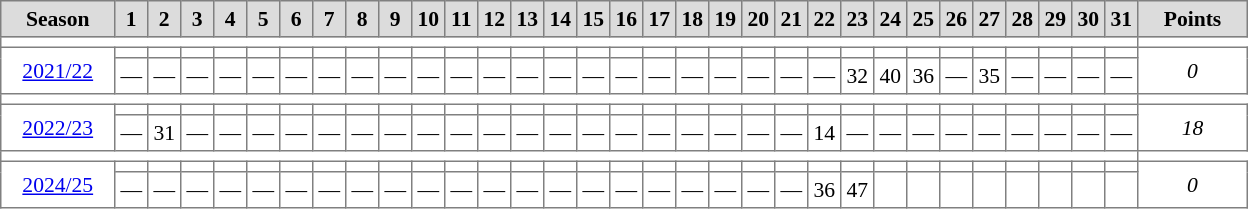<table cellpadding="3" cellspacing="0" border="1" style="background:#ffffff; font-size:90%; border:grey 1px; border-collapse:collapse;">
<tr style="background:#ccc; text-align:center;">
<td style="background:#DCDCDC;" width=69px><strong>Season</strong></td>
<td style="background:#DCDCDC;" width=15px><strong>1</strong></td>
<td style="background:#DCDCDC;" width=15px><strong>2</strong></td>
<td style="background:#DCDCDC;" width=15px><strong>3</strong></td>
<td style="background:#DCDCDC;" width=15px><strong>4</strong></td>
<td style="background:#DCDCDC;" width=15px><strong>5</strong></td>
<td style="background:#DCDCDC;" width=15px><strong>6</strong></td>
<td style="background:#DCDCDC;" width=15px><strong>7</strong></td>
<td style="background:#DCDCDC;" width=15px><strong>8</strong></td>
<td style="background:#DCDCDC;" width=15px><strong>9</strong></td>
<td style="background:#DCDCDC;" width=15px><strong>10</strong></td>
<td style="background:#DCDCDC;" width=15px><strong>11</strong></td>
<td style="background:#DCDCDC;" width=15px><strong>12</strong></td>
<td style="background:#DCDCDC;" width=15px><strong>13</strong></td>
<td style="background:#DCDCDC;" width=15px><strong>14</strong></td>
<td style="background:#DCDCDC;" width=15px><strong>15</strong></td>
<td style="background:#DCDCDC;" width=15px><strong>16</strong></td>
<td style="background:#DCDCDC;" width=15px><strong>17</strong></td>
<td style="background:#DCDCDC;" width=15px><strong>18</strong></td>
<td style="background:#DCDCDC;" width=15px><strong>19</strong></td>
<td style="background:#DCDCDC;" width=15px><strong>20</strong></td>
<td style="background:#DCDCDC;" width=15px><strong>21</strong></td>
<td style="background:#DCDCDC;" width=15px><strong>22</strong></td>
<td style="background:#DCDCDC;" width=15px><strong>23</strong></td>
<td style="background:#DCDCDC;" width=15px><strong>24</strong></td>
<td style="background:#DCDCDC;" width=15px><strong>25</strong></td>
<td style="background:#DCDCDC;" width=15px><strong>26</strong></td>
<td style="background:#DCDCDC;" width=15px><strong>27</strong></td>
<td style="background:#DCDCDC;" width=15px><strong>28</strong></td>
<td style="background:#DCDCDC;" width=15px><strong>29</strong></td>
<td style="background:#DCDCDC;" width=15px><strong>30</strong></td>
<td style="background:#DCDCDC;" width=15px><strong>31</strong></td>
<td style="background:#DCDCDC;" width=30px><strong>Points</strong></td>
</tr>
<tr>
<td colspan=32></td>
</tr>
<tr align=center>
<td rowspan="2" style="width:66px;"><a href='#'>2021/22</a></td>
<th></th>
<th></th>
<th></th>
<th></th>
<th></th>
<th></th>
<th></th>
<th></th>
<th></th>
<th></th>
<th></th>
<th></th>
<th></th>
<th></th>
<th></th>
<th></th>
<th></th>
<th></th>
<th></th>
<th></th>
<th></th>
<th></th>
<th></th>
<th></th>
<th></th>
<th></th>
<th></th>
<th></th>
<th></th>
<th></th>
<th></th>
<td rowspan="2" style="width:66px;"><em>0</em></td>
</tr>
<tr align=center>
<td>—</td>
<td>—</td>
<td>—</td>
<td>—</td>
<td>—</td>
<td>—</td>
<td>—</td>
<td>—</td>
<td>—</td>
<td>—</td>
<td>—</td>
<td>—</td>
<td>—</td>
<td>—</td>
<td>—</td>
<td>—</td>
<td>—</td>
<td>—</td>
<td>—</td>
<td>—</td>
<td>—</td>
<td>—</td>
<td>32</td>
<td>40</td>
<td>36</td>
<td>—</td>
<td>35</td>
<td>—</td>
<td>—</td>
<td>—</td>
<td>—</td>
</tr>
<tr>
<td colspan=32></td>
</tr>
<tr align=center>
<td rowspan="2" style="width:66px;"><a href='#'>2022/23</a></td>
<th></th>
<th></th>
<th></th>
<th></th>
<th></th>
<th></th>
<th></th>
<th></th>
<th></th>
<th></th>
<th></th>
<th></th>
<th></th>
<th></th>
<th></th>
<th></th>
<th></th>
<th></th>
<th></th>
<th></th>
<th></th>
<th></th>
<th></th>
<th></th>
<th></th>
<th></th>
<th></th>
<th></th>
<th></th>
<th></th>
<th></th>
<td rowspan="2" style="width:66px;"><em>18</em></td>
</tr>
<tr align=center>
<td>—</td>
<td>31</td>
<td>—</td>
<td>—</td>
<td>—</td>
<td>—</td>
<td>—</td>
<td>—</td>
<td>—</td>
<td>—</td>
<td>—</td>
<td>—</td>
<td>—</td>
<td>—</td>
<td>—</td>
<td>—</td>
<td>—</td>
<td>—</td>
<td>—</td>
<td>—</td>
<td>—</td>
<td>14</td>
<td>—</td>
<td>—</td>
<td>—</td>
<td>—</td>
<td>—</td>
<td>—</td>
<td>—</td>
<td>—</td>
<td>—</td>
</tr>
<tr>
<td colspan=32></td>
</tr>
<tr align=center>
<td rowspan="2" style="width:66px;"><a href='#'>2024/25</a></td>
<th></th>
<th></th>
<th></th>
<th></th>
<th></th>
<th></th>
<th></th>
<th></th>
<th></th>
<th></th>
<th></th>
<th></th>
<th></th>
<th></th>
<th></th>
<th></th>
<th></th>
<th></th>
<th></th>
<th></th>
<th></th>
<th></th>
<th></th>
<th></th>
<th></th>
<th></th>
<th></th>
<th></th>
<th></th>
<th></th>
<th></th>
<td rowspan="2" style="width:66px;"><em>0</em></td>
</tr>
<tr align=center>
<td>—</td>
<td>—</td>
<td>—</td>
<td>—</td>
<td>—</td>
<td>—</td>
<td>—</td>
<td>—</td>
<td>—</td>
<td>—</td>
<td>—</td>
<td>—</td>
<td>—</td>
<td>—</td>
<td>—</td>
<td>—</td>
<td>—</td>
<td>—</td>
<td>—</td>
<td>—</td>
<td>—</td>
<td>36</td>
<td>47</td>
<td></td>
<td></td>
<td></td>
<td></td>
<td></td>
<td></td>
<td></td>
<td></td>
</tr>
<tr>
</tr>
</table>
